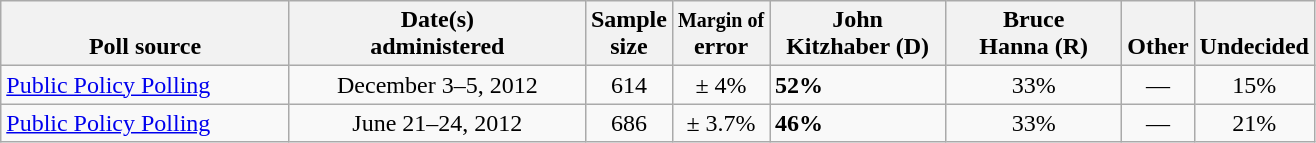<table class="wikitable">
<tr valign= bottom>
<th style="width:185px;">Poll source</th>
<th style="width:190px;">Date(s)<br>administered</th>
<th class=small>Sample<br>size</th>
<th><small>Margin of</small><br>error</th>
<th style="width:110px;">John<br>Kitzhaber (D)</th>
<th style="width:110px;">Bruce<br>Hanna (R)</th>
<th style="width:40px;">Other</th>
<th style="width:40px;">Undecided</th>
</tr>
<tr>
<td><a href='#'>Public Policy Polling</a></td>
<td align=center>December 3–5, 2012</td>
<td align=center>614</td>
<td align=center>± 4%</td>
<td><strong>52%</strong></td>
<td align=center>33%</td>
<td align=center>—</td>
<td align=center>15%</td>
</tr>
<tr>
<td><a href='#'>Public Policy Polling</a></td>
<td align=center>June 21–24, 2012</td>
<td align=center>686</td>
<td align=center>± 3.7%</td>
<td><strong>46%</strong></td>
<td align=center>33%</td>
<td align=center>—</td>
<td align=center>21%</td>
</tr>
</table>
